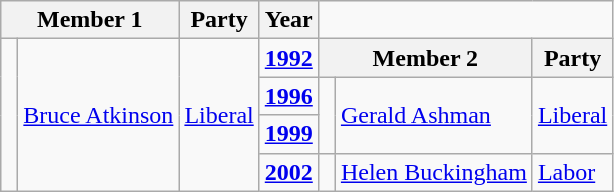<table class="wikitable">
<tr>
<th colspan=2>Member 1</th>
<th>Party</th>
<th>Year</th>
</tr>
<tr>
<td rowspan=4 > </td>
<td rowspan=4><a href='#'>Bruce Atkinson</a></td>
<td rowspan=4><a href='#'>Liberal</a></td>
<td><strong><a href='#'>1992</a></strong></td>
<th colspan=2>Member 2</th>
<th>Party</th>
</tr>
<tr>
<td><strong><a href='#'>1996</a></strong></td>
<td rowspan=2 > </td>
<td rowspan=2><a href='#'>Gerald Ashman</a></td>
<td rowspan=2><a href='#'>Liberal</a></td>
</tr>
<tr>
<td><strong><a href='#'>1999</a></strong></td>
</tr>
<tr>
<td><strong><a href='#'>2002</a></strong></td>
<td> </td>
<td><a href='#'>Helen Buckingham</a></td>
<td><a href='#'>Labor</a></td>
</tr>
</table>
